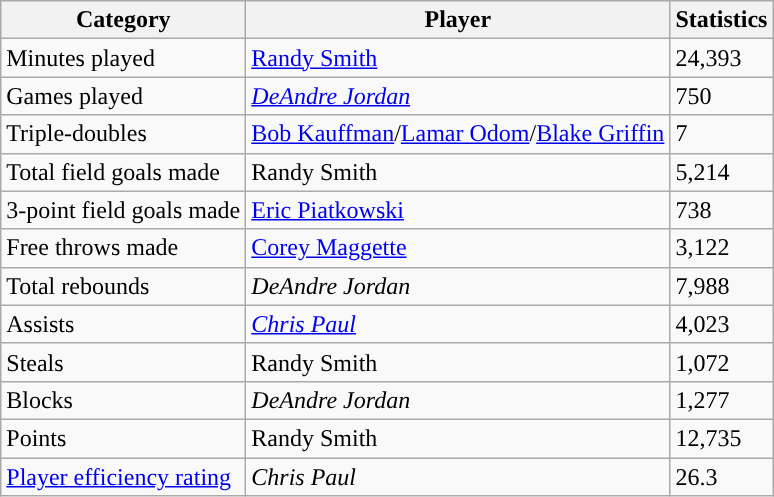<table class="wikitable">
<tr>
<th>Category</th>
<th>Player</th>
<th>Statistics</th>
</tr>
<tr>
<td>Minutes played</td>
<td><a href='#'>Randy Smith</a></td>
<td>24,393</td>
</tr>
<tr>
<td>Games played</td>
<td><em><a href='#'>DeAndre Jordan</a></em></td>
<td>750 </td>
</tr>
<tr>
<td>Triple-doubles</td>
<td><a href='#'>Bob Kauffman</a>/<a href='#'>Lamar Odom</a>/<a href='#'>Blake Griffin</a></td>
<td>7</td>
</tr>
<tr>
<td>Total field goals made</td>
<td>Randy Smith</td>
<td>5,214</td>
</tr>
<tr>
<td>3-point field goals made</td>
<td><a href='#'>Eric Piatkowski</a></td>
<td>738</td>
</tr>
<tr>
<td>Free throws made</td>
<td><a href='#'>Corey Maggette</a></td>
<td>3,122</td>
</tr>
<tr>
<td>Total rebounds</td>
<td><em>DeAndre Jordan</em></td>
<td>7,988</td>
</tr>
<tr>
<td>Assists</td>
<td><em><a href='#'>Chris Paul</a></em></td>
<td>4,023</td>
</tr>
<tr>
<td>Steals</td>
<td>Randy Smith</td>
<td>1,072</td>
</tr>
<tr>
<td>Blocks</td>
<td><em>DeAndre Jordan</em></td>
<td>1,277</td>
</tr>
<tr>
<td>Points</td>
<td>Randy Smith</td>
<td>12,735</td>
</tr>
<tr>
<td><a href='#'>Player efficiency rating</a></td>
<td><em>Chris Paul</em></td>
<td>26.3</td>
</tr>
</table>
